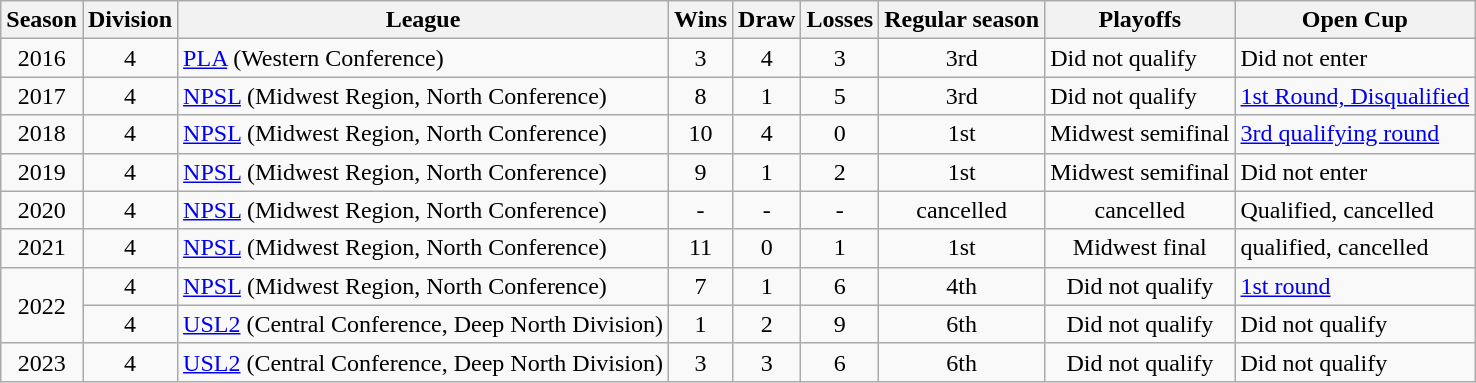<table class="wikitable">
<tr>
<th>Season</th>
<th>Division</th>
<th>League</th>
<th>Wins</th>
<th>Draw</th>
<th>Losses</th>
<th>Regular season</th>
<th>Playoffs</th>
<th>Open Cup</th>
</tr>
<tr>
<td align=center>2016</td>
<td align=center>4</td>
<td><a href='#'>PLA</a> (Western Conference)</td>
<td align=center>3</td>
<td align=center>4</td>
<td align=center>3</td>
<td align=center>3rd</td>
<td>Did not qualify</td>
<td>Did not enter</td>
</tr>
<tr>
<td align=center>2017</td>
<td align=center>4</td>
<td><a href='#'>NPSL</a> (Midwest Region, North Conference)</td>
<td align=center>8</td>
<td align=center>1</td>
<td align=center>5</td>
<td align=center>3rd</td>
<td>Did not qualify</td>
<td><a href='#'>1st Round, Disqualified</a></td>
</tr>
<tr>
<td align=center>2018</td>
<td align=center>4</td>
<td><a href='#'>NPSL</a> (Midwest Region, North Conference)</td>
<td align=center>10</td>
<td align=center>4</td>
<td align=center>0</td>
<td align=center>1st</td>
<td align=center>Midwest semifinal</td>
<td><a href='#'>3rd qualifying round</a></td>
</tr>
<tr>
<td align=center>2019</td>
<td align=center>4</td>
<td><a href='#'>NPSL</a> (Midwest Region, North Conference)</td>
<td align=center>9</td>
<td align=center>1</td>
<td align=center>2</td>
<td align=center>1st</td>
<td align=center>Midwest semifinal</td>
<td>Did not enter</td>
</tr>
<tr>
<td align=center>2020</td>
<td align=center>4</td>
<td><a href='#'>NPSL</a> (Midwest Region, North Conference)</td>
<td align=center>-</td>
<td align=center>-</td>
<td align=center>-</td>
<td align=center>cancelled</td>
<td align=center>cancelled</td>
<td>Qualified, cancelled</td>
</tr>
<tr>
<td align=center>2021</td>
<td align=center>4</td>
<td><a href='#'>NPSL</a> (Midwest Region, North Conference)</td>
<td align=center>11</td>
<td align=center>0</td>
<td align=center>1</td>
<td align=center>1st</td>
<td align=center>Midwest final</td>
<td>qualified, cancelled</td>
</tr>
<tr>
<td rowspan="2" align="center">2022</td>
<td align=center>4</td>
<td><a href='#'>NPSL</a> (Midwest Region, North Conference)</td>
<td align=center>7</td>
<td align=center>1</td>
<td align=center>6</td>
<td align=center>4th</td>
<td align=center>Did not qualify</td>
<td><a href='#'>1st round</a></td>
</tr>
<tr>
<td align=center>4</td>
<td><a href='#'>USL2</a> (Central Conference, Deep North Division)</td>
<td align=center>1</td>
<td align=center>2</td>
<td align=center>9</td>
<td align=center>6th</td>
<td align=center>Did not qualify</td>
<td>Did not qualify</td>
</tr>
<tr>
<td align=center>2023</td>
<td align=center>4</td>
<td><a href='#'>USL2</a> (Central Conference, Deep North Division)</td>
<td align=center>3</td>
<td align=center>3</td>
<td align=center>6</td>
<td align=center>6th</td>
<td align=center>Did not qualify</td>
<td>Did not qualify</td>
</tr>
</table>
